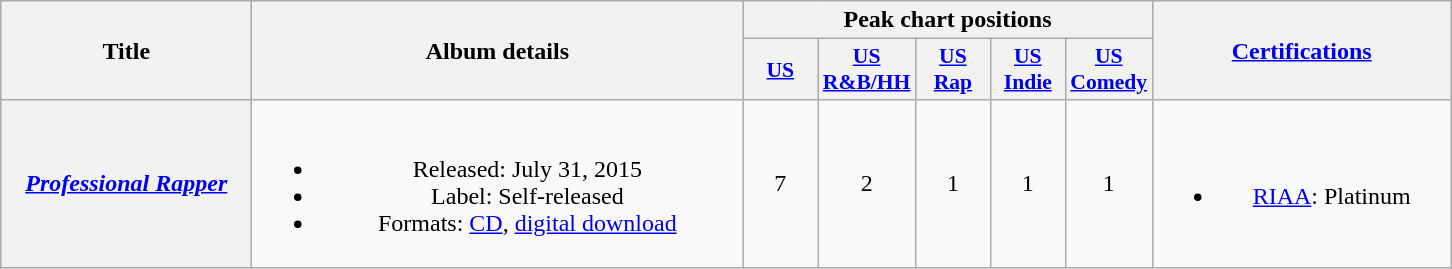<table class="wikitable plainrowheaders" style="text-align:center;">
<tr>
<th scope="col" rowspan="2" style="width:10em;">Title</th>
<th scope="col" rowspan="2" style="width:20em;">Album details</th>
<th scope="col" colspan="5">Peak chart positions</th>
<th scope="col" rowspan="2" style="width:12em;"><a href='#'>Certifications</a></th>
</tr>
<tr>
<th scope="col" style="width:3em;font-size:90%;"><a href='#'>US</a><br></th>
<th scope="col" style="width:3em;font-size:90%;"><a href='#'>US<br>R&B/HH</a><br></th>
<th scope="col" style="width:3em;font-size:90%;"><a href='#'>US<br>Rap</a><br></th>
<th scope="col" style="width:3em;font-size:90%;"><a href='#'>US<br>Indie</a><br></th>
<th scope="col" style="width:3em;font-size:90%;"><a href='#'>US<br>Comedy</a><br></th>
</tr>
<tr>
<th scope="row"><em><a href='#'>Professional Rapper</a></em></th>
<td><br><ul><li>Released: July 31, 2015</li><li>Label: Self-released</li><li>Formats: <a href='#'>CD</a>, <a href='#'>digital download</a></li></ul></td>
<td>7</td>
<td>2</td>
<td>1</td>
<td>1</td>
<td>1</td>
<td><br><ul><li><a href='#'>RIAA</a>: Platinum</li></ul></td>
</tr>
</table>
